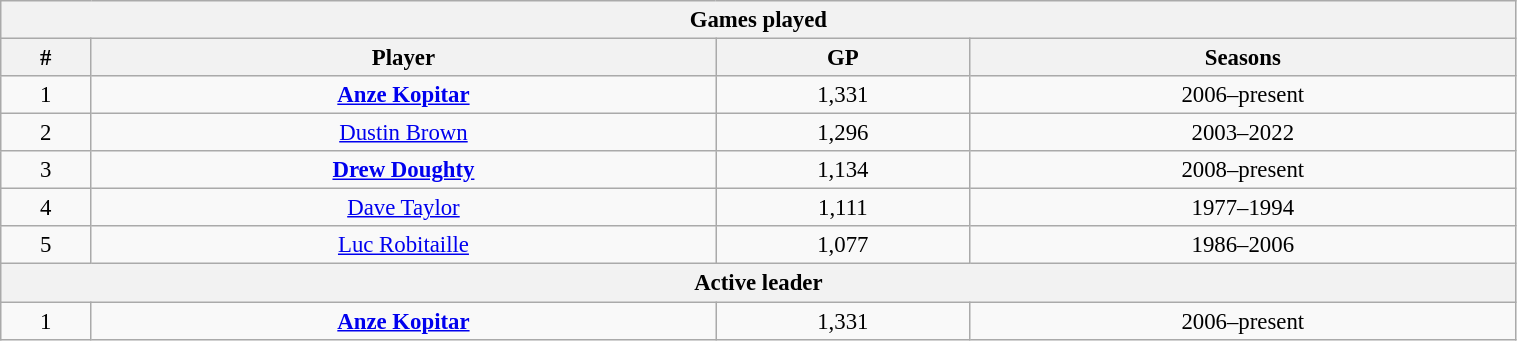<table class="wikitable" style="text-align: center; font-size: 95%" width="80%">
<tr>
<th colspan="4">Games played</th>
</tr>
<tr>
<th>#</th>
<th>Player</th>
<th>GP</th>
<th>Seasons</th>
</tr>
<tr>
<td>1</td>
<td><strong><a href='#'>Anze Kopitar</a></strong></td>
<td>1,331</td>
<td>2006–present</td>
</tr>
<tr>
<td>2</td>
<td><a href='#'>Dustin Brown</a></td>
<td>1,296</td>
<td>2003–2022</td>
</tr>
<tr>
<td>3</td>
<td><strong><a href='#'>Drew Doughty</a></strong></td>
<td>1,134</td>
<td>2008–present</td>
</tr>
<tr>
<td>4</td>
<td><a href='#'>Dave Taylor</a></td>
<td>1,111</td>
<td>1977–1994</td>
</tr>
<tr>
<td>5</td>
<td><a href='#'>Luc Robitaille</a></td>
<td>1,077</td>
<td>1986–2006</td>
</tr>
<tr>
<th colspan="4">Active leader</th>
</tr>
<tr>
<td>1</td>
<td><strong><a href='#'>Anze Kopitar</a></strong></td>
<td>1,331</td>
<td>2006–present</td>
</tr>
</table>
